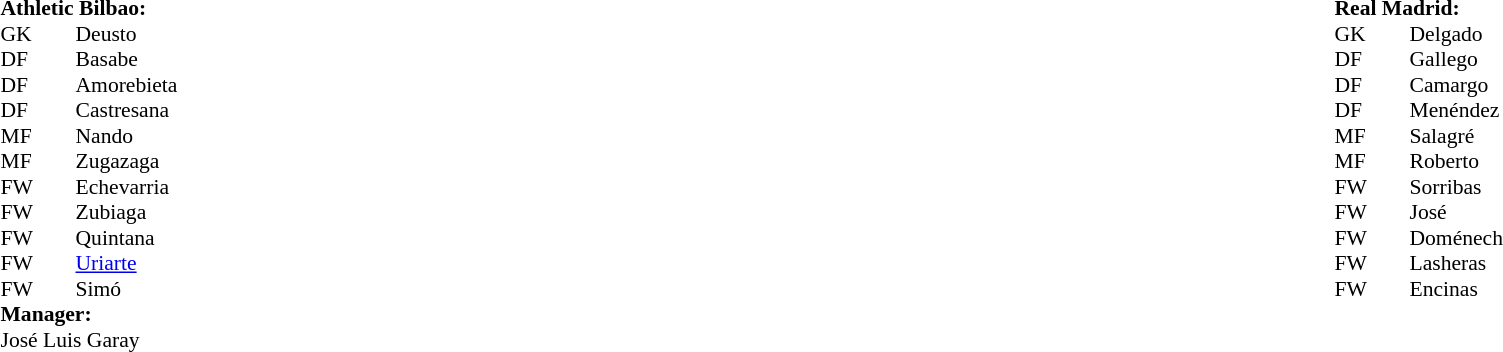<table width="100%">
<tr>
<td valign="top" width="50%"><br><table style="font-size: 90%" cellspacing="0" cellpadding="0">
<tr>
<td colspan="4"><strong>Athletic Bilbao:</strong></td>
</tr>
<tr>
<th width=25></th>
<th width=25></th>
</tr>
<tr>
<td>GK</td>
<td></td>
<td> Deusto</td>
</tr>
<tr>
<td>DF</td>
<td></td>
<td> Basabe</td>
</tr>
<tr>
<td>DF</td>
<td></td>
<td> Amorebieta</td>
</tr>
<tr>
<td>DF</td>
<td></td>
<td> Castresana</td>
</tr>
<tr>
<td>MF</td>
<td></td>
<td> Nando</td>
</tr>
<tr>
<td>MF</td>
<td></td>
<td> Zugazaga</td>
</tr>
<tr>
<td>FW</td>
<td></td>
<td> Echevarria</td>
</tr>
<tr>
<td>FW</td>
<td></td>
<td> Zubiaga</td>
</tr>
<tr>
<td>FW</td>
<td></td>
<td> Quintana</td>
</tr>
<tr>
<td>FW</td>
<td></td>
<td> <a href='#'>Uriarte</a></td>
</tr>
<tr>
<td>FW</td>
<td></td>
<td> Simó</td>
</tr>
<tr>
<td colspan=3><strong>Manager:</strong></td>
</tr>
<tr>
<td colspan=4> José Luis Garay</td>
</tr>
</table>
</td>
<td valign="top"></td>
<td valign="top" width="50%"><br><table style="font-size: 90%" cellspacing="0" cellpadding="0" align=center>
<tr>
<td colspan="4"><strong>Real Madrid:</strong></td>
</tr>
<tr>
<th width=25></th>
<th width=25></th>
</tr>
<tr>
<td>GK</td>
<td></td>
<td> Delgado</td>
</tr>
<tr>
<td>DF</td>
<td></td>
<td> Gallego</td>
</tr>
<tr>
<td>DF</td>
<td></td>
<td> Camargo</td>
</tr>
<tr>
<td>DF</td>
<td></td>
<td> Menéndez</td>
</tr>
<tr>
<td>MF</td>
<td></td>
<td> Salagré</td>
</tr>
<tr>
<td>MF</td>
<td></td>
<td> Roberto</td>
</tr>
<tr>
<td>FW</td>
<td></td>
<td> Sorribas</td>
</tr>
<tr>
<td>FW</td>
<td></td>
<td> José</td>
</tr>
<tr>
<td>FW</td>
<td></td>
<td> Doménech</td>
</tr>
<tr>
<td>FW</td>
<td></td>
<td> Lasheras</td>
</tr>
<tr>
<td>FW</td>
<td></td>
<td> Encinas</td>
</tr>
<tr>
</tr>
</table>
</td>
</tr>
</table>
